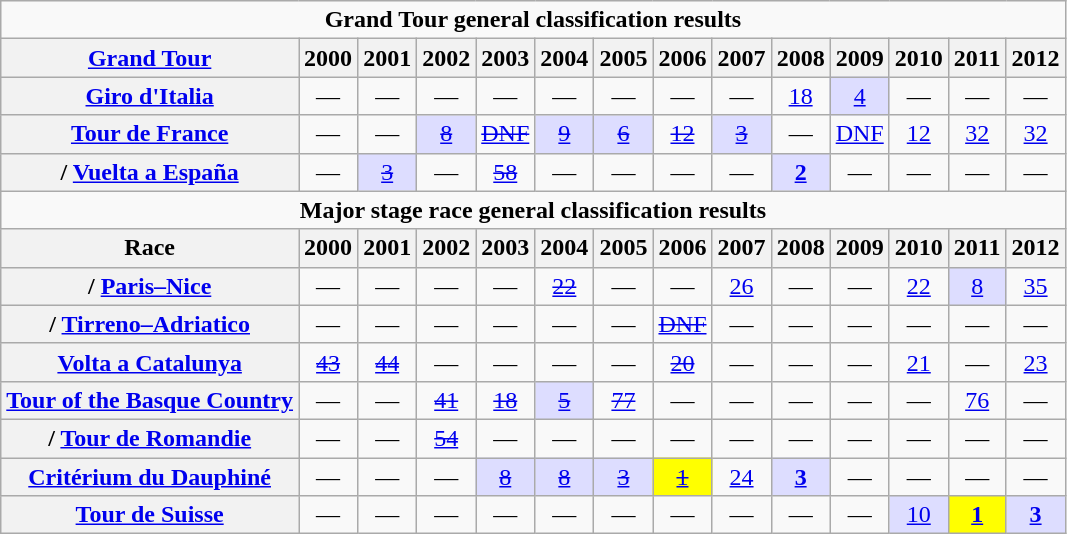<table class="wikitable plainrowheaders">
<tr>
<td colspan=18 align="center"><strong>Grand Tour general classification results</strong></td>
</tr>
<tr>
<th scope="col"><a href='#'>Grand Tour</a></th>
<th scope="col">2000</th>
<th scope="col">2001</th>
<th scope="col">2002</th>
<th scope="col">2003</th>
<th scope="col">2004</th>
<th scope="col">2005</th>
<th scope="col">2006</th>
<th scope="col">2007</th>
<th scope="col">2008</th>
<th scope="col">2009</th>
<th scope="col">2010</th>
<th scope="col">2011</th>
<th scope="col">2012</th>
</tr>
<tr style="text-align:center;">
<th scope="row"> <a href='#'>Giro d'Italia</a></th>
<td>—</td>
<td>—</td>
<td>—</td>
<td>—</td>
<td>—</td>
<td>—</td>
<td>—</td>
<td>—</td>
<td><a href='#'>18</a></td>
<td style="background:#ddf;"><a href='#'>4</a></td>
<td>—</td>
<td>—</td>
<td>—</td>
</tr>
<tr style="text-align:center;">
<th scope="row"> <a href='#'>Tour de France</a></th>
<td>—</td>
<td>—</td>
<td style="background:#ddf;"><a href='#'><del>8</del></a></td>
<td><a href='#'><del>DNF</del></a></td>
<td style="background:#ddf;"><a href='#'><del>9</del></a></td>
<td style="background:#ddf;"><a href='#'><del>6</del></a></td>
<td><a href='#'><del>12</del></a></td>
<td style="background:#ddf;"><a href='#'><del>3</del></a></td>
<td>—</td>
<td><a href='#'>DNF</a></td>
<td><a href='#'>12</a></td>
<td><a href='#'>32</a></td>
<td><a href='#'>32</a></td>
</tr>
<tr style="text-align:center;">
<th scope="row">/ <a href='#'>Vuelta a España</a></th>
<td>—</td>
<td style="background:#ddf;"><a href='#'><del>3</del></a></td>
<td>—</td>
<td><a href='#'><del>58</del></a></td>
<td>—</td>
<td>—</td>
<td>—</td>
<td>—</td>
<td style="background:#ddf;"><a href='#'><strong>2</strong></a></td>
<td>—</td>
<td>—</td>
<td>—</td>
<td>—</td>
</tr>
<tr>
<td colspan=18 align="center"><strong>Major stage race general classification results</strong></td>
</tr>
<tr>
<th>Race</th>
<th scope="col">2000</th>
<th scope="col">2001</th>
<th scope="col">2002</th>
<th scope="col">2003</th>
<th scope="col">2004</th>
<th scope="col">2005</th>
<th scope="col">2006</th>
<th scope="col">2007</th>
<th scope="col">2008</th>
<th scope="col">2009</th>
<th scope="col">2010</th>
<th scope="col">2011</th>
<th scope="col">2012</th>
</tr>
<tr style="text-align:center;">
<th scope="row">/ <a href='#'>Paris–Nice</a></th>
<td>—</td>
<td>—</td>
<td>—</td>
<td>—</td>
<td><a href='#'><del>22</del></a></td>
<td>—</td>
<td>—</td>
<td><a href='#'>26</a></td>
<td>—</td>
<td>—</td>
<td><a href='#'>22</a></td>
<td style="background:#ddf;"><a href='#'>8</a></td>
<td><a href='#'>35</a></td>
</tr>
<tr style="text-align:center;">
<th scope="row">/ <a href='#'>Tirreno–Adriatico</a></th>
<td>—</td>
<td>—</td>
<td>—</td>
<td>—</td>
<td>—</td>
<td>—</td>
<td><a href='#'><del>DNF</del></a></td>
<td>—</td>
<td>—</td>
<td>—</td>
<td>—</td>
<td>—</td>
<td>—</td>
</tr>
<tr style="text-align:center;">
<th scope="row"> <a href='#'>Volta a Catalunya</a></th>
<td><a href='#'><del>43</del></a></td>
<td><a href='#'><del>44</del></a></td>
<td>—</td>
<td>—</td>
<td>—</td>
<td>—</td>
<td><a href='#'><del>20</del></a></td>
<td>—</td>
<td>—</td>
<td>—</td>
<td><a href='#'>21</a></td>
<td>—</td>
<td><a href='#'>23</a></td>
</tr>
<tr style="text-align:center;">
<th scope="row"> <a href='#'>Tour of the Basque Country</a></th>
<td>—</td>
<td>—</td>
<td><a href='#'><del>41</del></a></td>
<td><a href='#'><del>18</del></a></td>
<td style="background:#ddf;"><a href='#'><del>5</del></a></td>
<td><a href='#'><del>77</del></a></td>
<td>—</td>
<td>—</td>
<td>—</td>
<td>—</td>
<td>—</td>
<td><a href='#'>76</a></td>
<td>—</td>
</tr>
<tr style="text-align:center;">
<th scope="row">/ <a href='#'>Tour de Romandie</a></th>
<td>—</td>
<td>—</td>
<td><a href='#'><del>54</del></a></td>
<td>—</td>
<td>—</td>
<td>—</td>
<td>—</td>
<td>—</td>
<td>—</td>
<td>—</td>
<td>—</td>
<td>—</td>
<td>—</td>
</tr>
<tr style="text-align:center;">
<th scope="row"> <a href='#'>Critérium du Dauphiné</a></th>
<td>—</td>
<td>—</td>
<td>—</td>
<td style="background:#ddf;"><a href='#'><del>8</del></a></td>
<td style="background:#ddf;"><a href='#'><del>8</del></a></td>
<td style="background:#ddf;"><a href='#'><del>3</del></a></td>
<td style="background:yellow;"><a href='#'><del>1</del></a></td>
<td><a href='#'>24</a></td>
<td style="background:#ddf;"><a href='#'><strong>3</strong></a></td>
<td>—</td>
<td>—</td>
<td>—</td>
<td>—</td>
</tr>
<tr style="text-align:center;">
<th scope="row"> <a href='#'>Tour de Suisse</a></th>
<td>—</td>
<td>—</td>
<td>—</td>
<td>—</td>
<td>—</td>
<td>—</td>
<td>—</td>
<td>—</td>
<td>—</td>
<td>—</td>
<td style="background:#ddf;"><a href='#'>10</a></td>
<td style="background:yellow;"><a href='#'><strong>1</strong></a></td>
<td style="background:#ddf;"><a href='#'><strong>3</strong></a></td>
</tr>
</table>
